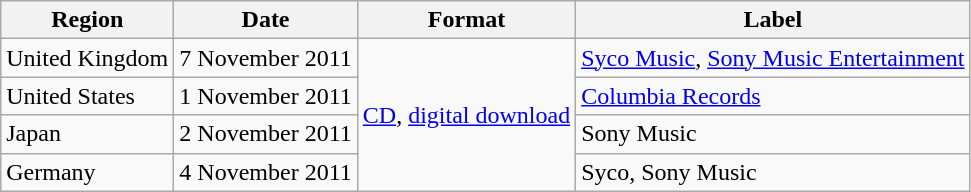<table class="wikitable plainrowheaders">
<tr>
<th scope="col">Region</th>
<th scope="col">Date</th>
<th scope="col">Format</th>
<th scope="col">Label</th>
</tr>
<tr>
<td>United Kingdom</td>
<td>7 November 2011</td>
<td rowspan="4"><a href='#'>CD</a>, <a href='#'>digital download</a></td>
<td><a href='#'>Syco Music</a>, <a href='#'>Sony Music Entertainment</a></td>
</tr>
<tr>
<td>United States</td>
<td>1 November 2011</td>
<td><a href='#'>Columbia Records</a></td>
</tr>
<tr>
<td>Japan</td>
<td>2 November 2011</td>
<td>Sony Music</td>
</tr>
<tr>
<td>Germany</td>
<td>4 November 2011</td>
<td>Syco, Sony Music</td>
</tr>
</table>
